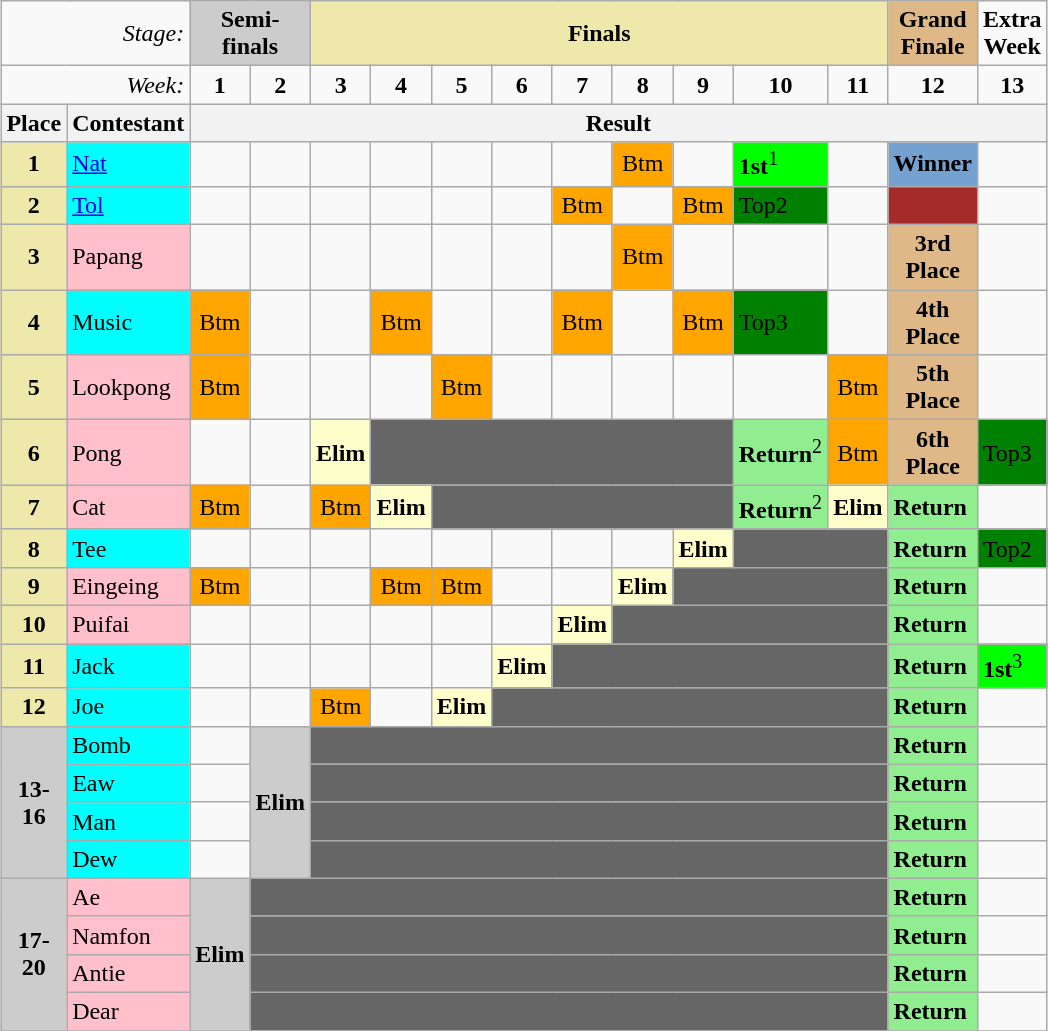<table class="wikitable" width=40% style="margin:1em auto;">
<tr>
<td width=30% colspan="2" align="right"><em>Stage:</em></td>
<td colspan="2" bgcolor="CCCCCC" align="Center"><strong>Semi-finals</strong></td>
<td colspan="9" bgcolor="palegoldenrod" align="Center"><strong>Finals</strong></td>
<td colspan="1" bgcolor="#DEB887" align="Center"><strong>Grand Finale</strong></td>
<td colspan="1" align="Center"><strong>Extra Week</strong></td>
</tr>
<tr>
<td colspan="2" align="right"><em>Week:</em></td>
<td align="center"><strong>1</strong></td>
<td align="center"><strong>2</strong></td>
<td align="center"><strong>3</strong></td>
<td align="center"><strong>4</strong></td>
<td align="center"><strong>5</strong></td>
<td align="center"><strong>6</strong></td>
<td align="center"><strong>7</strong></td>
<td align="center"><strong>8</strong></td>
<td align="center"><strong>9</strong></td>
<td align="center"><strong>10</strong></td>
<td align="center"><strong>11</strong></td>
<td align="center"><strong>12</strong></td>
<td align="center"><strong>13</strong></td>
</tr>
<tr>
<th>Place</th>
<th>Contestant</th>
<th colspan="13" align="center">Result</th>
</tr>
<tr>
<td align="center"  bgcolor="palegoldenrod"><strong>1</strong></td>
<td bgcolor="cyan"><a href='#'>Nat</a></td>
<td></td>
<td></td>
<td></td>
<td></td>
<td></td>
<td></td>
<td></td>
<td bgcolor="orange" align="center">Btm</td>
<td></td>
<td style="background:lime" ; padding-left: 1em;" width="50%" = "Center"><strong>1st</strong><sup>1</sup></td>
<td></td>
<td style="color:black; text-align:center; background-color:#75A1D0"><strong>Winner</strong></td>
<td></td>
</tr>
<tr>
<td align="center"  bgcolor="palegoldenrod"><strong>2</strong></td>
<td bgcolor="cyan"><a href='#'>Tol</a></td>
<td></td>
<td></td>
<td></td>
<td></td>
<td></td>
<td></td>
<td bgcolor="orange" align="center">Btm</td>
<td></td>
<td bgcolor="orange" align="center">Btm</td>
<td style="background:green" ; padding-left: 1em;" width="50%" = "Center">Top2</td>
<td></td>
<td bgcolor="#A52A2A" align="center"></td>
<td></td>
</tr>
<tr>
<td align="center"  bgcolor="palegoldenrod"><strong>3</strong></td>
<td bgcolor="pink">Papang</td>
<td></td>
<td></td>
<td></td>
<td></td>
<td></td>
<td></td>
<td></td>
<td bgcolor="orange" align="center">Btm</td>
<td></td>
<td></td>
<td></td>
<td bgcolor="#DEB887" align="center"><strong>3rd Place</strong></td>
<td></td>
</tr>
<tr>
<td align="center"  bgcolor="palegoldenrod"><strong>4</strong></td>
<td bgcolor="cyan">Music</td>
<td bgcolor="orange" align="center">Btm</td>
<td></td>
<td></td>
<td bgcolor="orange" align="center">Btm</td>
<td></td>
<td></td>
<td bgcolor="orange" align="center">Btm</td>
<td></td>
<td bgcolor="orange" align="center">Btm</td>
<td style="background:green" ; padding-left: 1em;" width="50%" = "Center">Top3</td>
<td></td>
<td bgcolor="#DEB887" align="center"><strong>4th Place</strong></td>
<td></td>
</tr>
<tr>
<td align="center"  bgcolor="palegoldenrod"><strong>5</strong></td>
<td bgcolor="pink">Lookpong</td>
<td bgcolor="orange" align="center">Btm</td>
<td></td>
<td></td>
<td></td>
<td bgcolor="orange" align="center">Btm</td>
<td></td>
<td></td>
<td></td>
<td></td>
<td></td>
<td bgcolor="orange" align="center">Btm</td>
<td bgcolor="#DEB887" align="center"><strong>5th Place</strong></td>
<td></td>
</tr>
<tr>
<td align="center"  bgcolor="palegoldenrod"><strong>6</strong></td>
<td bgcolor="pink">Pong</td>
<td></td>
<td></td>
<td bgcolor="FFFFCC" align="center"><strong>Elim</strong></td>
<td colspan="6" bgcolor="666666"></td>
<td style="background:lightgreen" ; padding-left: 1em;" width="20%" = "Center"><strong>Return</strong><sup>2</sup></td>
<td bgcolor="orange" align="center">Btm</td>
<td bgcolor="#DEB887" align="center"><strong>6th Place</strong></td>
<td style="background:green" ; padding-left: 1em;" width="50%" = "Center">Top3</td>
</tr>
<tr>
<td align="center"  bgcolor="palegoldenrod"><strong>7</strong></td>
<td bgcolor="pink">Cat</td>
<td bgcolor="orange" align="center">Btm</td>
<td></td>
<td bgcolor="orange" align="center">Btm</td>
<td bgcolor="FFFFCC" align="center"><strong>Elim</strong></td>
<td colspan="5" bgcolor="666666"></td>
<td style="background:lightgreen" ; padding-left: 1em;" width="20%" = "Center"><strong>Return</strong><sup>2</sup></td>
<td bgcolor="FFFFCC" align="center"><strong>Elim</strong></td>
<td style="background:lightgreen" ; padding-left: 1em;" width="20%" = "Center"><strong>Return</strong></td>
<td></td>
</tr>
<tr>
<td align="center"  bgcolor="palegoldenrod"><strong>8</strong></td>
<td bgcolor="cyan">Tee</td>
<td></td>
<td></td>
<td></td>
<td></td>
<td></td>
<td></td>
<td></td>
<td></td>
<td bgcolor="FFFFCC" align="center"><strong>Elim</strong></td>
<td colspan="2" bgcolor="666666"></td>
<td style="background:lightgreen" ; padding-left: 1em;" width="20%" = "Center"><strong>Return</strong></td>
<td style="background:green" ; padding-left: 1em;" width="50%" = "Center">Top2</td>
</tr>
<tr>
<td align="center"  bgcolor="palegoldenrod"><strong>9</strong></td>
<td bgcolor="pink">Eingeing</td>
<td bgcolor="orange" align="center">Btm</td>
<td></td>
<td></td>
<td bgcolor="orange" align="center">Btm</td>
<td bgcolor="orange" align="center">Btm</td>
<td></td>
<td></td>
<td bgcolor="FFFFCC" align="center"><strong>Elim</strong></td>
<td colspan="3" bgcolor="666666"></td>
<td style="background:lightgreen" ; padding-left: 1em;" width="20%" = "Center"><strong>Return</strong></td>
<td></td>
</tr>
<tr>
<td align="center"  bgcolor="palegoldenrod"><strong>10</strong></td>
<td bgcolor="pink">Puifai</td>
<td></td>
<td></td>
<td></td>
<td></td>
<td></td>
<td></td>
<td bgcolor="FFFFCC" align="center"><strong>Elim</strong></td>
<td colspan="4" bgcolor="666666"></td>
<td style="background:lightgreen" ; padding-left: 1em;" width="20%" = "Center"><strong>Return</strong></td>
<td></td>
</tr>
<tr>
<td align="center"  bgcolor="palegoldenrod"><strong>11</strong></td>
<td bgcolor="cyan">Jack</td>
<td></td>
<td></td>
<td></td>
<td></td>
<td></td>
<td bgcolor="FFFFCC" align="center"><strong>Elim</strong></td>
<td colspan="5" bgcolor="666666"></td>
<td style="background:lightgreen" ; padding-left: 1em;" width="20%" = "Center"><strong>Return</strong></td>
<td style="background:lime" ; padding-left: 1em;" width="50%" = "Center"><strong>1st</strong><sup>3</sup></td>
</tr>
<tr>
<td align="center"  bgcolor="palegoldenrod"><strong>12</strong></td>
<td bgcolor="cyan">Joe</td>
<td></td>
<td></td>
<td bgcolor="orange" align="center">Btm</td>
<td></td>
<td bgcolor="FFFFCC" align="center"><strong>Elim</strong></td>
<td colspan="6" bgcolor="666666"></td>
<td style="background:lightgreen" ; padding-left: 1em;" width="20%" = "Center"><strong>Return</strong></td>
<td></td>
</tr>
<tr>
<td align="center" bgcolor="#CCCCCC" rowspan="4"><strong>13-16</strong></td>
<td bgcolor="cyan">Bomb</td>
<td></td>
<td bgcolor="#CCCCCC" align="center" rowspan=4><strong>Elim</strong></td>
<td colspan="9" bgcolor="666666"></td>
<td style="background:lightgreen" ; padding-left: 1em;" width="20%" = "Center"><strong>Return</strong></td>
<td></td>
</tr>
<tr>
<td bgcolor="cyan">Eaw</td>
<td></td>
<td colspan="9" bgcolor="666666"></td>
<td style="background:lightgreen" ; padding-left: 1em;" width="20%" = "Center"><strong>Return</strong></td>
<td></td>
</tr>
<tr>
<td bgcolor="cyan">Man</td>
<td></td>
<td colspan="9" bgcolor="666666"></td>
<td style="background:lightgreen" ; padding-left: 1em;" width="20%" = "Center"><strong>Return</strong></td>
<td></td>
</tr>
<tr>
<td bgcolor="cyan">Dew</td>
<td></td>
<td colspan="9" bgcolor="666666"></td>
<td style="background:lightgreen" ; padding-left: 1em;" width="20%" = "Center"><strong>Return</strong></td>
<td></td>
</tr>
<tr>
<td align="center" bgcolor="#CCCCCC" rowspan="4"><strong>17-20</strong></td>
<td bgcolor="pink">Ae</td>
<td bgcolor="#CCCCCC" align="center" rowspan=4><strong>Elim</strong></td>
<td colspan="10" bgcolor="666666"></td>
<td style="background:lightgreen" ; padding-left: 1em;" width="20%" = "Center"><strong>Return</strong></td>
<td></td>
</tr>
<tr>
<td bgcolor="pink">Namfon</td>
<td colspan="10" bgcolor="666666"></td>
<td style="background:lightgreen" ; padding-left: 1em;" width="20%" = "Center"><strong>Return</strong></td>
<td></td>
</tr>
<tr>
<td bgcolor="pink">Antie</td>
<td colspan="10" bgcolor="666666"></td>
<td style="background:lightgreen" ; padding-left: 1em;" width="20%" = "Center"><strong>Return</strong></td>
<td></td>
</tr>
<tr>
<td bgcolor="pink">Dear</td>
<td colspan="10" bgcolor="666666"></td>
<td style="background:lightgreen" ; padding-left: 1em;" width="20%" = "Center"><strong>Return</strong></td>
<td></td>
</tr>
<tr>
</tr>
</table>
